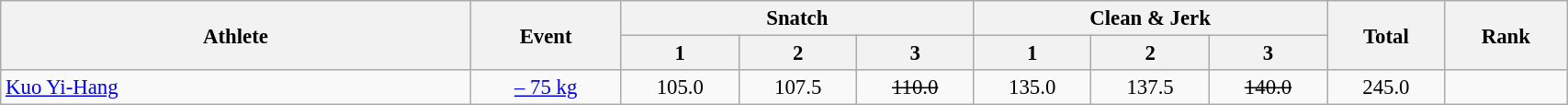<table class=wikitable style="font-size:95%" width="90%">
<tr>
<th rowspan="2">Athlete</th>
<th rowspan="2">Event</th>
<th colspan="3">Snatch</th>
<th colspan="3">Clean & Jerk</th>
<th rowspan="2">Total</th>
<th rowspan="2">Rank</th>
</tr>
<tr>
<th>1</th>
<th>2</th>
<th>3</th>
<th>1</th>
<th>2</th>
<th>3</th>
</tr>
<tr>
<td width=30%><a href='#'>Kuo Yi-Hang</a></td>
<td align=center><a href='#'>– 75 kg</a></td>
<td align=center>105.0</td>
<td align=center>107.5</td>
<td align=center><s>110.0</s></td>
<td align=center>135.0</td>
<td align=center>137.5</td>
<td align=center><s>140.0</s></td>
<td align=center>245.0</td>
<td align=center></td>
</tr>
</table>
